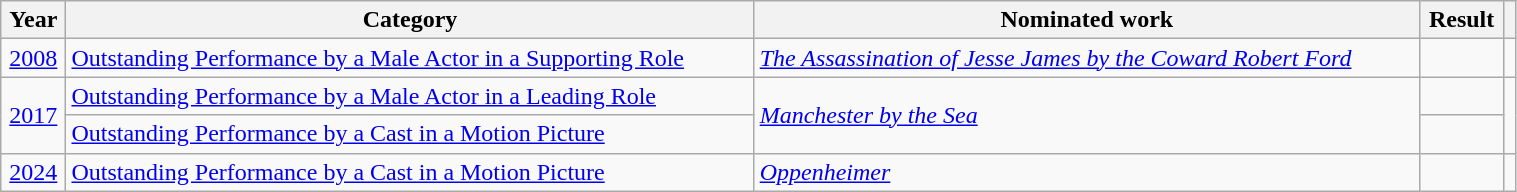<table class="wikitable" style="width:80%;">
<tr>
<th scope="row">Year</th>
<th scope="row">Category</th>
<th scope="row">Nominated work</th>
<th scope="row">Result</th>
<th scope="row"></th>
</tr>
<tr>
<td align="center"><a href='#'>2008</a></td>
<td><a href='#'>Outstanding Performance by a Male Actor in a Supporting Role</a></td>
<td><em><a href='#'>The Assassination of Jesse James by the Coward Robert Ford</a></em></td>
<td></td>
<td align="center"></td>
</tr>
<tr>
<td align="center" rowspan="2"><a href='#'>2017</a></td>
<td><a href='#'>Outstanding Performance by a Male Actor in a Leading Role</a></td>
<td rowspan="2"><em><a href='#'>Manchester by the Sea</a></em></td>
<td></td>
<td align="center" rowspan="2"></td>
</tr>
<tr>
<td><a href='#'>Outstanding Performance by a Cast in a Motion Picture</a></td>
<td></td>
</tr>
<tr>
<td align="center"><a href='#'>2024</a></td>
<td><a href='#'>Outstanding Performance by a Cast in a Motion Picture</a></td>
<td><em><a href='#'>Oppenheimer</a></em></td>
<td></td>
<td align="center"></td>
</tr>
</table>
